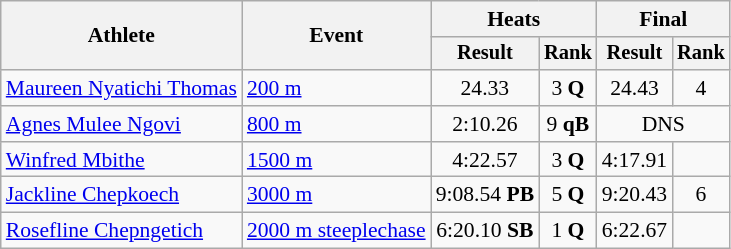<table class="wikitable" style="font-size:90%">
<tr>
<th rowspan=2>Athlete</th>
<th rowspan=2>Event</th>
<th colspan=2>Heats</th>
<th colspan=2>Final</th>
</tr>
<tr style="font-size:95%">
<th>Result</th>
<th>Rank</th>
<th>Result</th>
<th>Rank</th>
</tr>
<tr align=center>
<td align=left><a href='#'>Maureen Nyatichi Thomas</a></td>
<td align=left><a href='#'>200 m</a></td>
<td>24.33</td>
<td>3 <strong>Q</strong></td>
<td>24.43</td>
<td>4</td>
</tr>
<tr align=center>
<td align=left><a href='#'>Agnes Mulee Ngovi</a></td>
<td align=left><a href='#'>800 m</a></td>
<td>2:10.26</td>
<td>9 <strong>qB</strong></td>
<td colspan=2>DNS</td>
</tr>
<tr align=center>
<td align=left><a href='#'>Winfred Mbithe</a></td>
<td align=left><a href='#'>1500 m</a></td>
<td>4:22.57</td>
<td>3 <strong>Q</strong></td>
<td>4:17.91</td>
<td></td>
</tr>
<tr align=center>
<td align=left><a href='#'>Jackline Chepkoech</a></td>
<td align=left><a href='#'>3000 m</a></td>
<td>9:08.54 <strong>PB</strong></td>
<td>5 <strong>Q</strong></td>
<td>9:20.43</td>
<td>6</td>
</tr>
<tr align=center>
<td align=left><a href='#'>Rosefline Chepngetich</a></td>
<td align=left><a href='#'>2000 m steeplechase</a></td>
<td>6:20.10 <strong>SB</strong></td>
<td>1 <strong>Q</strong></td>
<td>6:22.67</td>
<td></td>
</tr>
</table>
